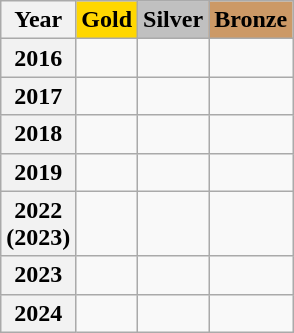<table class="wikitable">
<tr>
<th align="center">Year</th>
<td align="center"  bgcolor="gold"><strong>Gold</strong></td>
<td align="center"  bgcolor="silver"><strong>Silver</strong></td>
<td align="center"  bgcolor="#CC9966"><strong>Bronze</strong></td>
</tr>
<tr>
<th>2016</th>
<td></td>
<td></td>
<td></td>
</tr>
<tr>
<th>2017</th>
<td></td>
<td></td>
<td></td>
</tr>
<tr>
<th>2018</th>
<td></td>
<td></td>
<td></td>
</tr>
<tr>
<th>2019</th>
<td></td>
<td></td>
<td></td>
</tr>
<tr>
<th>2022<br>(2023)</th>
<td></td>
<td></td>
<td></td>
</tr>
<tr>
<th>2023</th>
<td></td>
<td></td>
<td></td>
</tr>
<tr>
<th>2024</th>
<td></td>
<td></td>
<td></td>
</tr>
</table>
